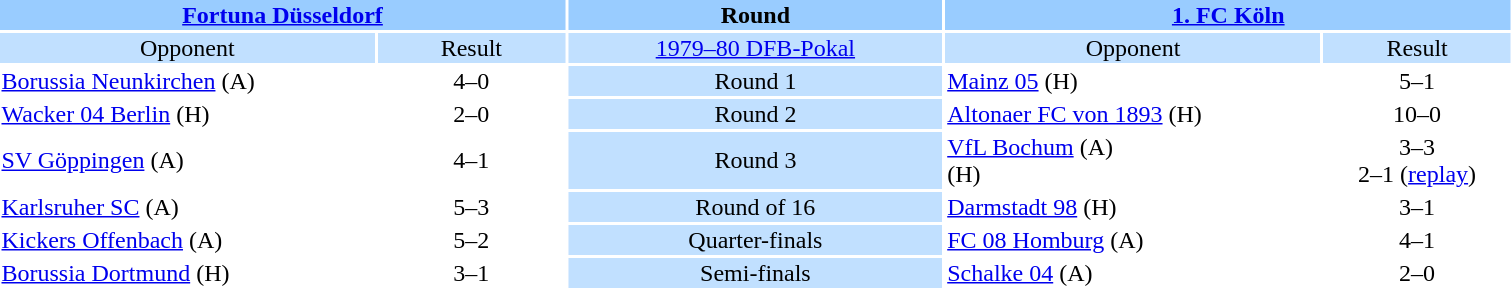<table style="width:80%; text-align:center;">
<tr style="vertical-align:top; background:#99CCFF;">
<th colspan="2"><a href='#'>Fortuna Düsseldorf</a></th>
<th style="width:20%">Round</th>
<th colspan="2"><a href='#'>1. FC Köln</a></th>
</tr>
<tr style="vertical-align:top; background:#C1E0FF;">
<td style="width:20%">Opponent</td>
<td style="width:10%">Result</td>
<td><a href='#'>1979–80 DFB-Pokal</a></td>
<td style="width:20%">Opponent</td>
<td style="width:10%">Result</td>
</tr>
<tr>
<td align="left"><a href='#'>Borussia Neunkirchen</a> (A)</td>
<td>4–0</td>
<td style="background:#C1E0FF;">Round 1</td>
<td align="left"><a href='#'>Mainz 05</a> (H)</td>
<td>5–1</td>
</tr>
<tr>
<td align="left"><a href='#'>Wacker 04 Berlin</a> (H)</td>
<td>2–0</td>
<td style="background:#C1E0FF;">Round 2</td>
<td align="left"><a href='#'>Altonaer FC von 1893</a> (H)</td>
<td>10–0</td>
</tr>
<tr>
<td align="left"><a href='#'>SV Göppingen</a> (A)</td>
<td>4–1</td>
<td style="background:#C1E0FF;">Round 3</td>
<td align="left"><a href='#'>VfL Bochum</a> (A)<br> (H)</td>
<td>3–3 <br>2–1 (<a href='#'>replay</a>)</td>
</tr>
<tr>
<td align="left"><a href='#'>Karlsruher SC</a> (A)</td>
<td>5–3</td>
<td style="background:#C1E0FF;">Round of 16</td>
<td align="left"><a href='#'>Darmstadt 98</a> (H)</td>
<td>3–1</td>
</tr>
<tr>
<td align="left"><a href='#'>Kickers Offenbach</a> (A)</td>
<td>5–2 </td>
<td style="background:#C1E0FF;">Quarter-finals</td>
<td align="left"><a href='#'>FC 08 Homburg</a> (A)</td>
<td>4–1</td>
</tr>
<tr>
<td align="left"><a href='#'>Borussia Dortmund</a> (H)</td>
<td>3–1</td>
<td style="background:#C1E0FF;">Semi-finals</td>
<td align="left"><a href='#'>Schalke 04</a> (A)</td>
<td>2–0</td>
</tr>
</table>
